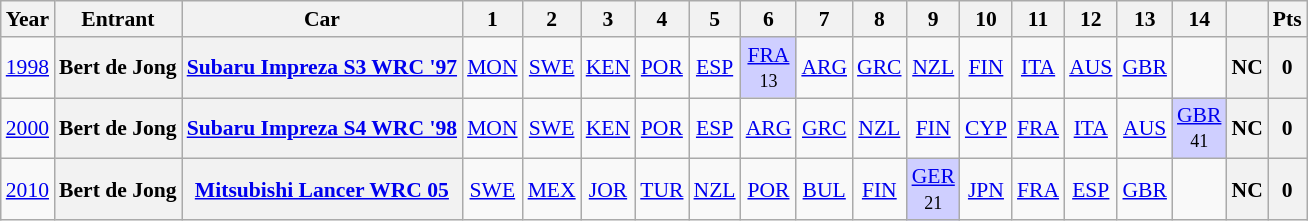<table class="wikitable" border="1" style="text-align:center; font-size:90%;">
<tr>
<th>Year</th>
<th>Entrant</th>
<th>Car</th>
<th>1</th>
<th>2</th>
<th>3</th>
<th>4</th>
<th>5</th>
<th>6</th>
<th>7</th>
<th>8</th>
<th>9</th>
<th>10</th>
<th>11</th>
<th>12</th>
<th>13</th>
<th>14</th>
<th></th>
<th>Pts</th>
</tr>
<tr>
<td><a href='#'>1998</a></td>
<th>Bert de Jong</th>
<th><a href='#'>Subaru Impreza S3 WRC '97</a></th>
<td><a href='#'>MON</a></td>
<td><a href='#'>SWE</a></td>
<td><a href='#'>KEN</a></td>
<td><a href='#'>POR</a></td>
<td><a href='#'>ESP</a></td>
<td style="background:#CFCFFF;"><a href='#'>FRA</a><br><small>13</small></td>
<td><a href='#'>ARG</a></td>
<td><a href='#'>GRC</a></td>
<td><a href='#'>NZL</a></td>
<td><a href='#'>FIN</a></td>
<td><a href='#'>ITA</a></td>
<td><a href='#'>AUS</a></td>
<td><a href='#'>GBR</a></td>
<td></td>
<th>NC</th>
<th>0</th>
</tr>
<tr>
<td><a href='#'>2000</a></td>
<th>Bert de Jong</th>
<th><a href='#'>Subaru Impreza S4 WRC '98</a></th>
<td><a href='#'>MON</a></td>
<td><a href='#'>SWE</a></td>
<td><a href='#'>KEN</a></td>
<td><a href='#'>POR</a></td>
<td><a href='#'>ESP</a></td>
<td><a href='#'>ARG</a></td>
<td><a href='#'>GRC</a></td>
<td><a href='#'>NZL</a></td>
<td><a href='#'>FIN</a></td>
<td><a href='#'>CYP</a></td>
<td><a href='#'>FRA</a></td>
<td><a href='#'>ITA</a></td>
<td><a href='#'>AUS</a></td>
<td style="background:#CFCFFF;"><a href='#'>GBR</a><br><small>41</small></td>
<th>NC</th>
<th>0</th>
</tr>
<tr>
<td><a href='#'>2010</a></td>
<th>Bert de Jong</th>
<th><a href='#'>Mitsubishi Lancer WRC 05</a></th>
<td><a href='#'>SWE</a></td>
<td><a href='#'>MEX</a></td>
<td><a href='#'>JOR</a></td>
<td><a href='#'>TUR</a></td>
<td><a href='#'>NZL</a></td>
<td><a href='#'>POR</a></td>
<td><a href='#'>BUL</a></td>
<td><a href='#'>FIN</a></td>
<td style="background:#CFCFFF;"><a href='#'>GER</a><br><small>21</small></td>
<td><a href='#'>JPN</a></td>
<td><a href='#'>FRA</a></td>
<td><a href='#'>ESP</a></td>
<td><a href='#'>GBR</a></td>
<td></td>
<th>NC</th>
<th>0</th>
</tr>
</table>
